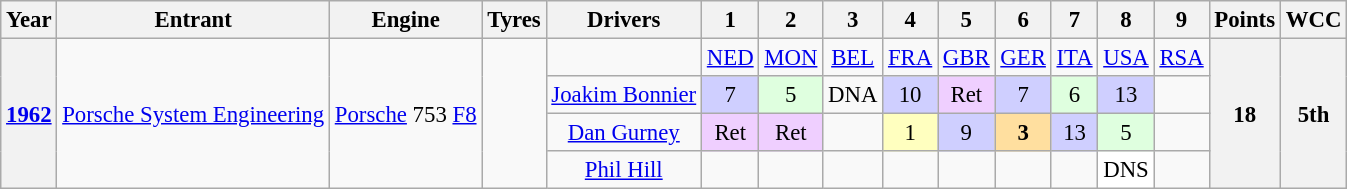<table class="wikitable" style="text-align:center; font-size:95%">
<tr>
<th>Year</th>
<th>Entrant</th>
<th>Engine</th>
<th>Tyres</th>
<th>Drivers</th>
<th>1</th>
<th>2</th>
<th>3</th>
<th>4</th>
<th>5</th>
<th>6</th>
<th>7</th>
<th>8</th>
<th>9</th>
<th>Points</th>
<th>WCC</th>
</tr>
<tr>
<th rowspan="4"><a href='#'>1962</a></th>
<td rowspan="4"><a href='#'>Porsche System Engineering</a></td>
<td rowspan="4"><a href='#'>Porsche</a> 753 <a href='#'>F8</a></td>
<td rowspan="4"></td>
<td></td>
<td><a href='#'>NED</a></td>
<td><a href='#'>MON</a></td>
<td><a href='#'>BEL</a></td>
<td><a href='#'>FRA</a></td>
<td><a href='#'>GBR</a></td>
<td><a href='#'>GER</a></td>
<td><a href='#'>ITA</a></td>
<td><a href='#'>USA</a></td>
<td><a href='#'>RSA</a></td>
<th rowspan="4">18</th>
<th rowspan="4">5th</th>
</tr>
<tr>
<td><a href='#'>Joakim Bonnier</a></td>
<td style="background:#CFCFFF;">7</td>
<td style="background:#DFFFDF;">5</td>
<td>DNA</td>
<td style="background:#CFCFFF;">10</td>
<td style="background:#EFCFFF;">Ret</td>
<td style="background:#CFCFFF;">7</td>
<td style="background:#DFFFDF;">6</td>
<td style="background:#CFCFFF;">13</td>
<td></td>
</tr>
<tr>
<td><a href='#'>Dan Gurney</a></td>
<td style="background:#EFCFFF;">Ret</td>
<td style="background:#EFCFFF;">Ret</td>
<td></td>
<td style="background:#FFFFBF;">1</td>
<td style="background:#CFCFFF;">9</td>
<td style="background:#FFDF9F;"><strong>3</strong></td>
<td style="background:#CFCFFF;">13</td>
<td style="background:#DFFFDF;">5</td>
<td></td>
</tr>
<tr>
<td><a href='#'>Phil Hill</a></td>
<td></td>
<td></td>
<td></td>
<td></td>
<td></td>
<td></td>
<td></td>
<td style="background:#FFFFFF;">DNS</td>
<td></td>
</tr>
</table>
